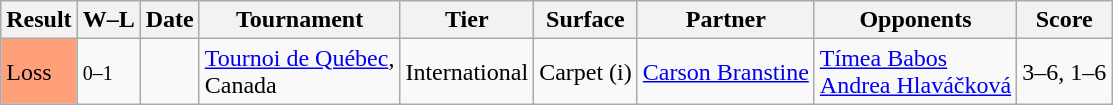<table class="sortable wikitable">
<tr>
<th>Result</th>
<th class=unsortable>W–L</th>
<th>Date</th>
<th>Tournament</th>
<th>Tier</th>
<th>Surface</th>
<th>Partner</th>
<th>Opponents</th>
<th class=unsortable>Score</th>
</tr>
<tr>
<td bgcolor=ffa07a>Loss</td>
<td><small>0–1</small></td>
<td><a href='#'></a></td>
<td><a href='#'>Tournoi de Québec</a>, <br>Canada</td>
<td>International</td>
<td>Carpet (i)</td>
<td> <a href='#'>Carson Branstine</a></td>
<td> <a href='#'>Tímea Babos</a> <br>  <a href='#'>Andrea Hlaváčková</a></td>
<td>3–6, 1–6</td>
</tr>
</table>
